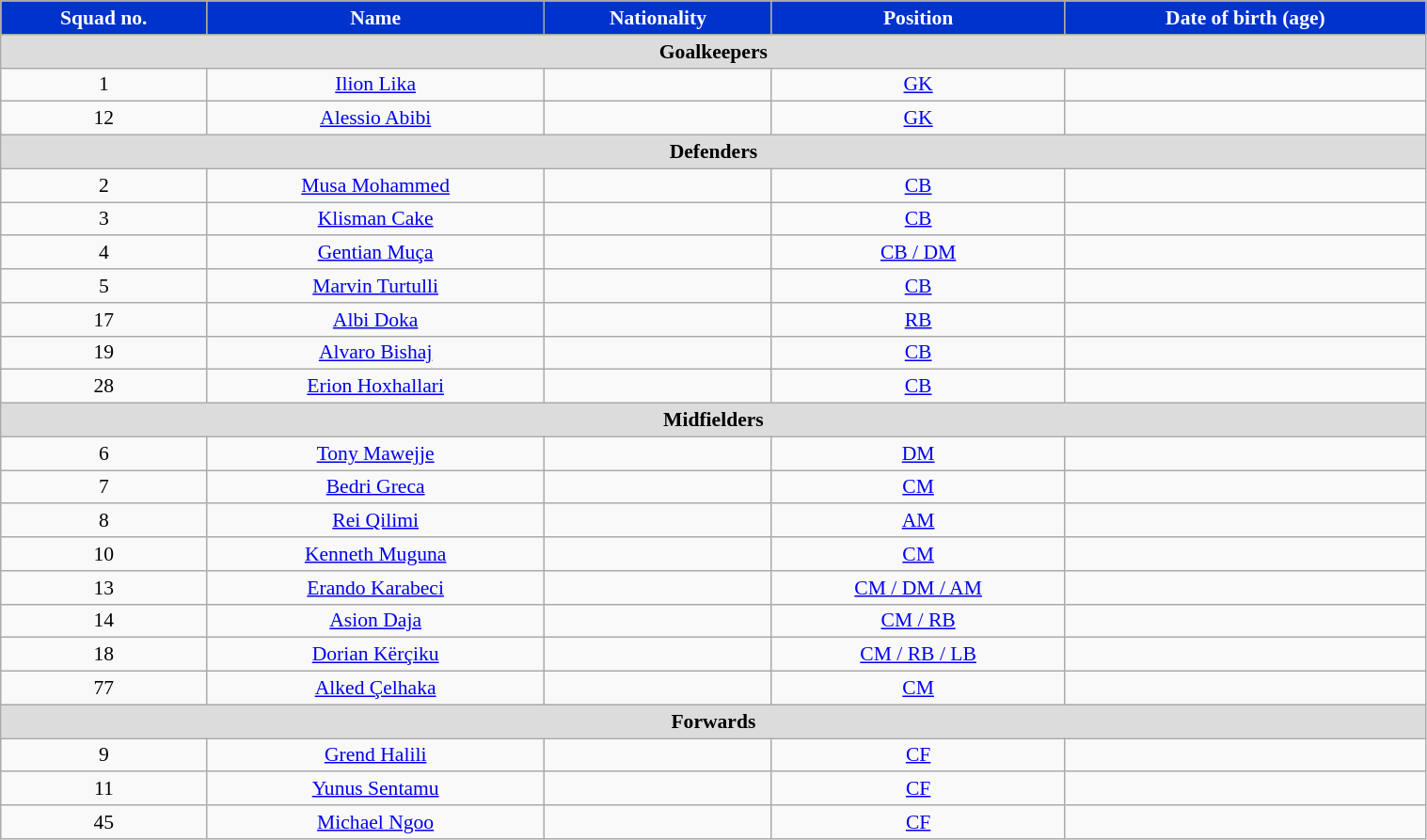<table class="wikitable" style="text-align:center; font-size:90%; width:80%">
<tr>
<th style="background:#03c; color:white; text-align:center">Squad no.</th>
<th style="background:#03c; color:white; text-align:center">Name</th>
<th style="background:#03c; color:white; text-align:center">Nationality</th>
<th style="background:#03c; color:white; text-align:center">Position</th>
<th style="background:#03c; color:white; text-align:center">Date of birth (age)</th>
</tr>
<tr>
<th colspan=6 style="background:#dcdcdc; color:black; text-align:center">Goalkeepers</th>
</tr>
<tr>
<td>1</td>
<td><a href='#'>Ilion Lika</a></td>
<td></td>
<td><a href='#'>GK</a></td>
<td></td>
</tr>
<tr>
<td>12</td>
<td><a href='#'>Alessio Abibi</a></td>
<td></td>
<td><a href='#'>GK</a></td>
<td></td>
</tr>
<tr>
<th colspan=6 style="background:#dcdcdc; color:black; text-align:center">Defenders</th>
</tr>
<tr>
<td>2</td>
<td><a href='#'>Musa Mohammed</a></td>
<td></td>
<td><a href='#'>CB</a></td>
<td></td>
</tr>
<tr>
<td>3</td>
<td><a href='#'>Klisman Cake</a></td>
<td></td>
<td><a href='#'>CB</a></td>
<td></td>
</tr>
<tr>
<td>4</td>
<td><a href='#'>Gentian Muça</a></td>
<td></td>
<td><a href='#'>CB / DM</a></td>
<td></td>
</tr>
<tr>
<td>5</td>
<td><a href='#'>Marvin Turtulli</a></td>
<td></td>
<td><a href='#'>CB</a></td>
<td></td>
</tr>
<tr>
<td>17</td>
<td><a href='#'>Albi Doka</a></td>
<td></td>
<td><a href='#'>RB</a></td>
<td></td>
</tr>
<tr>
<td>19</td>
<td><a href='#'>Alvaro Bishaj</a></td>
<td></td>
<td><a href='#'>CB</a></td>
<td></td>
</tr>
<tr>
<td>28</td>
<td><a href='#'>Erion Hoxhallari</a></td>
<td></td>
<td><a href='#'>CB</a></td>
<td></td>
</tr>
<tr>
<th colspan=6 style="background:#dcdcdc; color:black; text-align:center">Midfielders</th>
</tr>
<tr>
<td>6</td>
<td><a href='#'>Tony Mawejje</a></td>
<td></td>
<td><a href='#'>DM</a></td>
<td></td>
</tr>
<tr>
<td>7</td>
<td><a href='#'>Bedri Greca</a></td>
<td></td>
<td><a href='#'>CM</a></td>
<td></td>
</tr>
<tr>
<td>8</td>
<td><a href='#'>Rei Qilimi</a></td>
<td></td>
<td><a href='#'>AM</a></td>
<td></td>
</tr>
<tr>
<td>10</td>
<td><a href='#'>Kenneth Muguna</a></td>
<td></td>
<td><a href='#'>CM</a></td>
<td></td>
</tr>
<tr>
<td>13</td>
<td><a href='#'>Erando Karabeci</a></td>
<td></td>
<td><a href='#'>CM / DM / AM</a></td>
<td></td>
</tr>
<tr>
<td>14</td>
<td><a href='#'>Asion Daja</a></td>
<td></td>
<td><a href='#'>CM / RB</a></td>
<td></td>
</tr>
<tr>
<td>18</td>
<td><a href='#'>Dorian Kërçiku</a></td>
<td></td>
<td><a href='#'>CM / RB / LB</a></td>
<td></td>
</tr>
<tr>
<td>77</td>
<td><a href='#'>Alked Çelhaka</a></td>
<td></td>
<td><a href='#'>CM</a></td>
<td></td>
</tr>
<tr>
<th colspan=7 style="background:#dcdcdc; color:black; text-align:center">Forwards</th>
</tr>
<tr>
<td>9</td>
<td><a href='#'>Grend Halili</a></td>
<td></td>
<td><a href='#'>CF</a></td>
<td></td>
</tr>
<tr>
<td>11</td>
<td><a href='#'>Yunus Sentamu</a></td>
<td></td>
<td><a href='#'>CF</a></td>
<td></td>
</tr>
<tr>
<td>45</td>
<td><a href='#'>Michael Ngoo</a></td>
<td></td>
<td><a href='#'>CF</a></td>
<td></td>
</tr>
</table>
